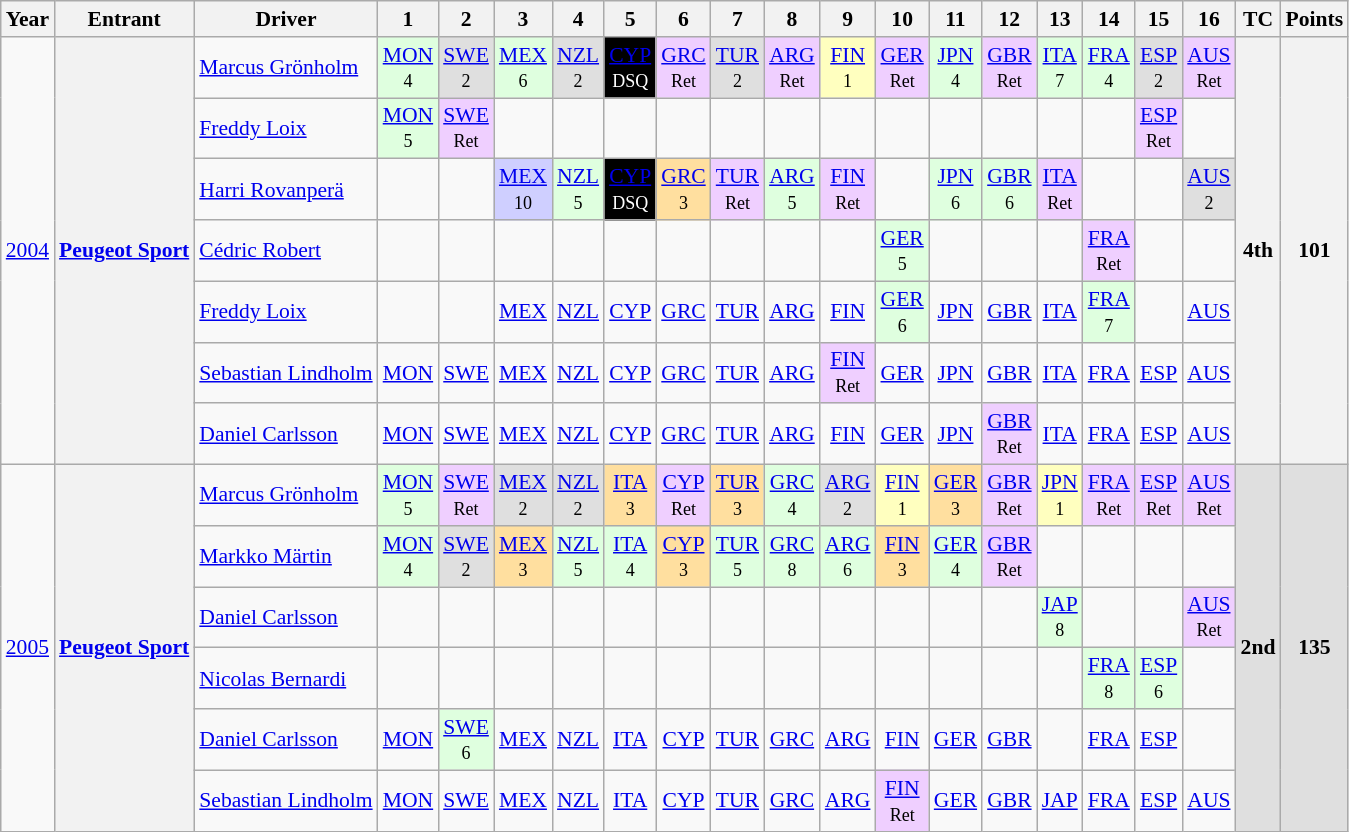<table class="wikitable" style="text-align:center; font-size:90%">
<tr>
<th>Year</th>
<th>Entrant</th>
<th>Driver</th>
<th>1</th>
<th>2</th>
<th>3</th>
<th>4</th>
<th>5</th>
<th>6</th>
<th>7</th>
<th>8</th>
<th>9</th>
<th>10</th>
<th>11</th>
<th>12</th>
<th>13</th>
<th>14</th>
<th>15</th>
<th>16</th>
<th>TC</th>
<th>Points</th>
</tr>
<tr>
<td rowspan="7"><a href='#'>2004</a></td>
<th rowspan="7"><a href='#'>Peugeot Sport</a></th>
<td align="left"> <a href='#'>Marcus Grönholm</a></td>
<td style="background:#DFFFDF;"><a href='#'>MON</a><br><small>4</small></td>
<td style="background:#DFDFDF;"><a href='#'>SWE</a><br><small>2</small></td>
<td style="background:#DFFFDF;"><a href='#'>MEX</a><br><small>6</small></td>
<td style="background:#DFDFDF;"><a href='#'>NZL</a><br><small>2</small></td>
<td style="background:#000000; color:#ffffff"><a href='#'>CYP</a><br><small>DSQ</small></td>
<td style="background:#EFCFFF;"><a href='#'>GRC</a><br><small>Ret</small></td>
<td style="background:#DFDFDF;"><a href='#'>TUR</a><br><small>2</small></td>
<td style="background:#EFCFFF;"><a href='#'>ARG</a><br><small>Ret</small></td>
<td style="background:#FFFFBF;"><a href='#'>FIN</a><br><small>1</small></td>
<td style="background:#EFCFFF;"><a href='#'>GER</a><br><small>Ret</small></td>
<td style="background:#DFFFDF;"><a href='#'>JPN</a><br><small>4</small></td>
<td style="background:#EFCFFF;"><a href='#'>GBR</a><br><small>Ret</small></td>
<td style="background:#DFFFDF;"><a href='#'>ITA</a><br><small>7</small></td>
<td style="background:#DFFFDF;"><a href='#'>FRA</a><br><small>4</small></td>
<td style="background:#DFDFDF;"><a href='#'>ESP</a><br><small>2</small></td>
<td style="background:#EFCFFF;"><a href='#'>AUS</a><br><small>Ret</small></td>
<th rowspan="7">4th</th>
<th rowspan="7">101</th>
</tr>
<tr>
<td align="left"> <a href='#'>Freddy Loix</a></td>
<td style="background:#DFFFDF;"><a href='#'>MON</a><br><small>5</small></td>
<td style="background:#EFCFFF;"><a href='#'>SWE</a><br><small>Ret</small></td>
<td></td>
<td></td>
<td></td>
<td></td>
<td></td>
<td></td>
<td></td>
<td></td>
<td></td>
<td></td>
<td></td>
<td></td>
<td style="background:#EFCFFF;"><a href='#'>ESP</a><br><small>Ret</small></td>
<td></td>
</tr>
<tr>
<td align="left"> <a href='#'>Harri Rovanperä</a></td>
<td></td>
<td></td>
<td style="background:#CFCFFF;"><a href='#'>MEX</a><br><small>10</small></td>
<td style="background:#DFFFDF;"><a href='#'>NZL</a><br><small>5</small></td>
<td style="background:#000000; color:#ffffff"><a href='#'>CYP</a><br><small>DSQ</small></td>
<td style="background:#FFDF9F;"><a href='#'>GRC</a><br><small>3</small></td>
<td style="background:#EFCFFF;"><a href='#'>TUR</a><br><small>Ret</small></td>
<td style="background:#DFFFDF;"><a href='#'>ARG</a><br><small>5</small></td>
<td style="background:#EFCFFF;"><a href='#'>FIN</a><br><small>Ret</small></td>
<td></td>
<td style="background:#DFFFDF;"><a href='#'>JPN</a><br><small>6</small></td>
<td style="background:#DFFFDF;"><a href='#'>GBR</a><br><small>6</small></td>
<td style="background:#EFCFFF;"><a href='#'>ITA</a><br><small>Ret</small></td>
<td></td>
<td></td>
<td style="background:#DFDFDF;"><a href='#'>AUS</a><br><small>2</small></td>
</tr>
<tr>
<td align="left"> <a href='#'>Cédric Robert</a></td>
<td></td>
<td></td>
<td></td>
<td></td>
<td></td>
<td></td>
<td></td>
<td></td>
<td></td>
<td style="background:#DFFFDF;"><a href='#'>GER</a><br><small>5</small></td>
<td></td>
<td></td>
<td></td>
<td style="background:#EFCFFF;"><a href='#'>FRA</a><br><small>Ret</small></td>
<td></td>
<td></td>
</tr>
<tr>
<td align="left"> <a href='#'>Freddy Loix</a></td>
<td></td>
<td></td>
<td><a href='#'>MEX</a></td>
<td><a href='#'>NZL</a></td>
<td><a href='#'>CYP</a></td>
<td><a href='#'>GRC</a></td>
<td><a href='#'>TUR</a></td>
<td><a href='#'>ARG</a></td>
<td><a href='#'>FIN</a></td>
<td style="background:#DFFFDF;"><a href='#'>GER</a><br><small>6</small></td>
<td><a href='#'>JPN</a></td>
<td><a href='#'>GBR</a></td>
<td><a href='#'>ITA</a></td>
<td style="background:#DFFFDF;"><a href='#'>FRA</a><br><small>7</small></td>
<td></td>
<td><a href='#'>AUS</a></td>
</tr>
<tr>
<td align="left"> <a href='#'>Sebastian Lindholm</a></td>
<td><a href='#'>MON</a></td>
<td><a href='#'>SWE</a></td>
<td><a href='#'>MEX</a></td>
<td><a href='#'>NZL</a></td>
<td><a href='#'>CYP</a></td>
<td><a href='#'>GRC</a></td>
<td><a href='#'>TUR</a></td>
<td><a href='#'>ARG</a></td>
<td style="background:#EFCFFF;"><a href='#'>FIN</a><br><small>Ret</small></td>
<td><a href='#'>GER</a></td>
<td><a href='#'>JPN</a></td>
<td><a href='#'>GBR</a></td>
<td><a href='#'>ITA</a></td>
<td><a href='#'>FRA</a></td>
<td><a href='#'>ESP</a></td>
<td><a href='#'>AUS</a></td>
</tr>
<tr>
<td align="left"> <a href='#'>Daniel Carlsson</a></td>
<td><a href='#'>MON</a></td>
<td><a href='#'>SWE</a></td>
<td><a href='#'>MEX</a></td>
<td><a href='#'>NZL</a></td>
<td><a href='#'>CYP</a></td>
<td><a href='#'>GRC</a></td>
<td><a href='#'>TUR</a></td>
<td><a href='#'>ARG</a></td>
<td><a href='#'>FIN</a></td>
<td><a href='#'>GER</a></td>
<td><a href='#'>JPN</a></td>
<td style="background:#EFCFFF;"><a href='#'>GBR</a><br><small>Ret</small></td>
<td><a href='#'>ITA</a></td>
<td><a href='#'>FRA</a></td>
<td><a href='#'>ESP</a></td>
<td><a href='#'>AUS</a></td>
</tr>
<tr>
<td rowspan="6"><a href='#'>2005</a></td>
<th rowspan="6"><a href='#'>Peugeot Sport</a></th>
<td align="left"> <a href='#'>Marcus Grönholm</a></td>
<td style="background:#DFFFDF;"><a href='#'>MON</a><br><small>5</small></td>
<td style="background:#EFCFFF;"><a href='#'>SWE</a><br><small>Ret</small></td>
<td style="background:#DFDFDF;"><a href='#'>MEX</a><br><small>2</small></td>
<td style="background:#DFDFDF;"><a href='#'>NZL</a><br><small>2</small></td>
<td style="background:#FFDF9F;"><a href='#'>ITA</a><br><small>3</small></td>
<td style="background:#EFCFFF;"><a href='#'>CYP</a><br><small>Ret</small></td>
<td style="background:#FFDF9F;"><a href='#'>TUR</a><br><small>3</small></td>
<td style="background:#DFFFDF;"><a href='#'>GRC</a><br><small>4</small></td>
<td style="background:#DFDFDF;"><a href='#'>ARG</a><br><small>2</small></td>
<td style="background:#FFFFBF;"><a href='#'>FIN</a><br><small>1</small></td>
<td style="background:#FFDF9F;"><a href='#'>GER</a><br><small>3</small></td>
<td style="background:#EFCFFF;"><a href='#'>GBR</a><br><small>Ret</small></td>
<td style="background:#FFFFBF;"><a href='#'>JPN</a><br><small>1</small></td>
<td style="background:#EFCFFF;"><a href='#'>FRA</a><br><small>Ret</small></td>
<td style="background:#EFCFFF;"><a href='#'>ESP</a><br><small>Ret</small></td>
<td style="background:#EFCFFF;"><a href='#'>AUS</a><br><small>Ret</small></td>
<td rowspan="6" style="background:#DFDFDF;"><strong>2nd</strong></td>
<td rowspan="6" style="background:#DFDFDF;"><strong>135</strong></td>
</tr>
<tr>
<td align="left"> <a href='#'>Markko Märtin</a></td>
<td style="background:#DFFFDF;"><a href='#'>MON</a><br><small>4</small></td>
<td style="background:#DFDFDF;"><a href='#'>SWE</a><br><small>2</small></td>
<td style="background:#FFDF9F;"><a href='#'>MEX</a><br><small>3</small></td>
<td style="background:#DFFFDF;"><a href='#'>NZL</a><br><small>5</small></td>
<td style="background:#DFFFDF;"><a href='#'>ITA</a><br><small>4</small></td>
<td style="background:#FFDF9F;"><a href='#'>CYP</a><br><small>3</small></td>
<td style="background:#DFFFDF;"><a href='#'>TUR</a><br><small>5</small></td>
<td style="background:#DFFFDF;"><a href='#'>GRC</a><br><small>8</small></td>
<td style="background:#DFFFDF;"><a href='#'>ARG</a><br><small>6</small></td>
<td style="background:#FFDF9F;"><a href='#'>FIN</a><br><small>3</small></td>
<td style="background:#DFFFDF;"><a href='#'>GER</a><br><small>4</small></td>
<td style="background:#EFCFFF;"><a href='#'>GBR</a><br><small>Ret</small></td>
<td></td>
<td></td>
<td></td>
<td></td>
</tr>
<tr>
<td align="left"> <a href='#'>Daniel Carlsson</a></td>
<td></td>
<td></td>
<td></td>
<td></td>
<td></td>
<td></td>
<td></td>
<td></td>
<td></td>
<td></td>
<td></td>
<td></td>
<td style="background:#DFFFDF;"><a href='#'>JAP</a><br><small>8</small></td>
<td></td>
<td></td>
<td style="background:#EFCFFF;"><a href='#'>AUS</a><br><small>Ret</small></td>
</tr>
<tr>
<td align="left"> <a href='#'>Nicolas Bernardi</a></td>
<td></td>
<td></td>
<td></td>
<td></td>
<td></td>
<td></td>
<td></td>
<td></td>
<td></td>
<td></td>
<td></td>
<td></td>
<td></td>
<td style="background:#DFFFDF;"><a href='#'>FRA</a><br><small>8</small></td>
<td style="background:#DFFFDF;"><a href='#'>ESP</a><br><small>6</small></td>
<td></td>
</tr>
<tr>
<td align="left"> <a href='#'>Daniel Carlsson</a></td>
<td><a href='#'>MON</a></td>
<td style="background:#DFFFDF;"><a href='#'>SWE</a><br><small>6</small></td>
<td><a href='#'>MEX</a></td>
<td><a href='#'>NZL</a></td>
<td><a href='#'>ITA</a></td>
<td><a href='#'>CYP</a></td>
<td><a href='#'>TUR</a></td>
<td><a href='#'>GRC</a></td>
<td><a href='#'>ARG</a></td>
<td><a href='#'>FIN</a></td>
<td><a href='#'>GER</a></td>
<td><a href='#'>GBR</a></td>
<td></td>
<td><a href='#'>FRA</a></td>
<td><a href='#'>ESP</a></td>
<td></td>
</tr>
<tr>
<td align="left"> <a href='#'>Sebastian Lindholm</a></td>
<td><a href='#'>MON</a></td>
<td><a href='#'>SWE</a></td>
<td><a href='#'>MEX</a></td>
<td><a href='#'>NZL</a></td>
<td><a href='#'>ITA</a></td>
<td><a href='#'>CYP</a></td>
<td><a href='#'>TUR</a></td>
<td><a href='#'>GRC</a></td>
<td><a href='#'>ARG</a></td>
<td style="background:#EFCFFF;"><a href='#'>FIN</a><br><small>Ret</small></td>
<td><a href='#'>GER</a></td>
<td><a href='#'>GBR</a></td>
<td><a href='#'>JAP</a></td>
<td><a href='#'>FRA</a></td>
<td><a href='#'>ESP</a></td>
<td><a href='#'>AUS</a></td>
</tr>
</table>
